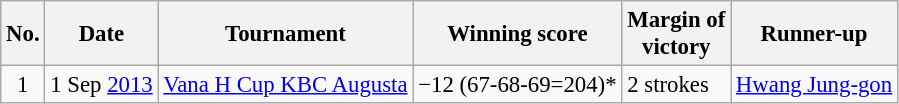<table class="wikitable" style="font-size:95%;">
<tr>
<th>No.</th>
<th>Date</th>
<th>Tournament</th>
<th>Winning score</th>
<th>Margin of<br>victory</th>
<th>Runner-up</th>
</tr>
<tr>
<td align=center>1</td>
<td align=right>1 Sep <a href='#'>2013</a></td>
<td><a href='#'>Vana H Cup KBC Augusta</a></td>
<td>−12 (67-68-69=204)*</td>
<td>2 strokes</td>
<td> <a href='#'>Hwang Jung-gon</a></td>
</tr>
</table>
